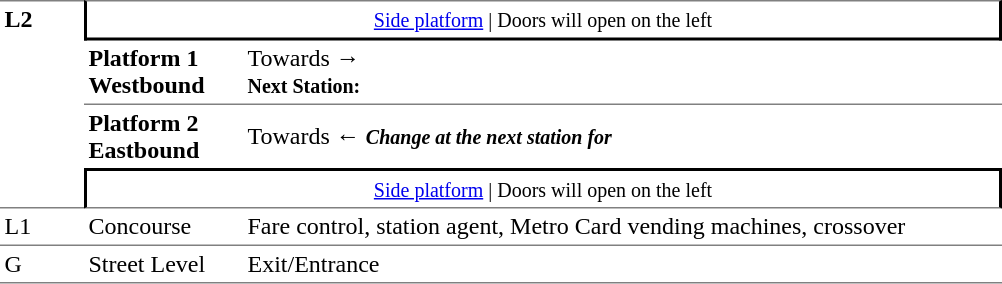<table table border=0 cellspacing=0 cellpadding=3>
<tr>
<td style="border-top:solid 1px grey;border-bottom:solid 1px grey;" width=50 rowspan=4 valign=top><strong>L2</strong></td>
<td style="border-top:solid 1px grey;border-right:solid 2px black;border-left:solid 2px black;border-bottom:solid 2px black;text-align:center;" colspan=2><small><a href='#'>Side platform</a> | Doors will open on the left </small></td>
</tr>
<tr>
<td style="border-bottom:solid 1px grey;" width=100><span><strong>Platform 1</strong><br><strong>Westbound</strong></span></td>
<td style="border-bottom:solid 1px grey;" width=500>Towards → <br><small><strong>Next Station:</strong> </small></td>
</tr>
<tr>
<td><span><strong>Platform 2</strong><br><strong>Eastbound</strong></span></td>
<td><span></span>Towards ←  <small><strong><em>Change at the next station for <strong><em></small></td>
</tr>
<tr>
<td style="border-top:solid 2px black;border-right:solid 2px black;border-left:solid 2px black;border-bottom:solid 1px grey;text-align:center;" colspan=2><small><a href='#'>Side platform</a> | Doors will open on the left </small></td>
</tr>
<tr>
<td valign=top></strong>L1<strong></td>
<td valign=top>Concourse</td>
<td valign=top>Fare control, station agent, Metro Card vending machines, crossover</td>
</tr>
<tr>
<td style="border-bottom:solid 1px grey;border-top:solid 1px grey;" width=50 valign=top></strong>G<strong></td>
<td style="border-top:solid 1px grey;border-bottom:solid 1px grey;" width=100 valign=top>Street Level</td>
<td style="border-top:solid 1px grey;border-bottom:solid 1px grey;" width=500 valign=top>Exit/Entrance</td>
</tr>
</table>
